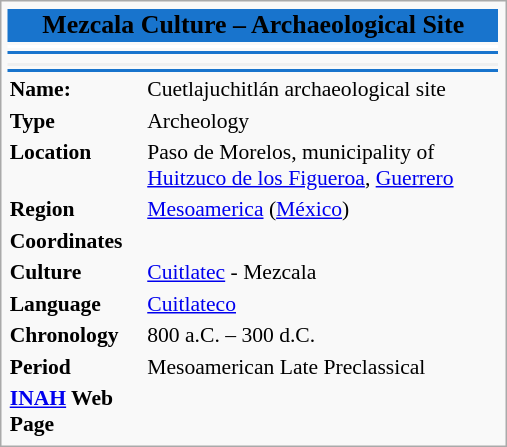<table class="infobox" style="font-size:90%; text-align:left; width:23.5em">
<tr>
<td colspan="3" bgcolor=#1874CD style="text-align: center; font-size: larger;"><span><strong> Mezcala Culture – Archaeological Site</strong></span></td>
</tr>
<tr style="vertical-align: top; text-align: center;">
<td colspan=3 bgcolor="#FFFFFF" align="center"></td>
</tr>
<tr>
<td colspan="2" bgcolor=#1874CD></td>
</tr>
<tr>
<td colspan=2></td>
</tr>
<tr>
<td style="background:#efefef;"align="center" colspan="2"></td>
</tr>
<tr>
<td colspan="2" bgcolor=#1874CD></td>
</tr>
<tr>
<td><strong>Name:</strong></td>
<td><span> Cuetlajuchitlán archaeological site</span></td>
</tr>
<tr>
<td><strong>Type</strong></td>
<td>Archeology</td>
</tr>
<tr>
<td><strong>Location</strong></td>
<td>Paso de Morelos, municipality of <a href='#'>Huitzuco de los Figueroa</a>, <a href='#'>Guerrero</a><br></td>
</tr>
<tr>
<td><strong>Region</strong></td>
<td><a href='#'>Mesoamerica</a> (<a href='#'>México</a>)</td>
</tr>
<tr>
<td><strong>Coordinates</strong></td>
<td></td>
</tr>
<tr>
<td><strong>Culture</strong></td>
<td><a href='#'>Cuitlatec</a> - Mezcala</td>
</tr>
<tr>
<td><strong>Language</strong></td>
<td><a href='#'>Cuitlateco</a></td>
</tr>
<tr>
<td><strong>Chronology</strong></td>
<td>800 a.C. – 300  d.C.</td>
</tr>
<tr>
<td><strong>Period</strong></td>
<td>Mesoamerican Late Preclassical</td>
</tr>
<tr>
<td><strong> <a href='#'>INAH</a> Web Page </strong></td>
<td></td>
</tr>
</table>
